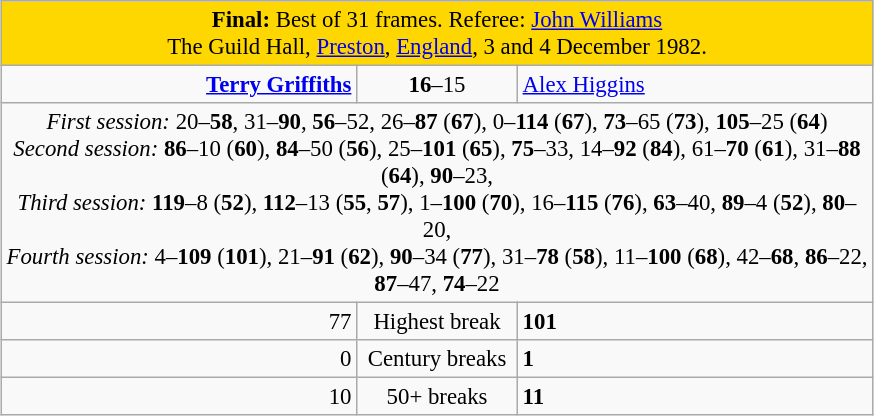<table class="wikitable" style="font-size: 95%; margin: 1em auto 1em auto;">
<tr>
<td colspan="3" align="center" bgcolor="#ffd700"><strong>Final:</strong> Best of 31 frames. Referee: <a href='#'>John Williams</a><br>The Guild Hall, <a href='#'>Preston</a>, <a href='#'>England</a>, 3 and 4 December 1982.</td>
</tr>
<tr>
<td width="230" align="right"><strong><a href='#'>Terry Griffiths</a></strong><br></td>
<td width="100" align="center"><strong>16</strong>–15</td>
<td width="230"><a href='#'>Alex Higgins</a><br></td>
</tr>
<tr>
<td colspan="3" align="center" style="font-size: 100%"><em>First session:</em> 20–<strong>58</strong>, 31–<strong>90</strong>, <strong>56</strong>–52, 26–<strong>87</strong> (<strong>67</strong>), 0–<strong>114</strong> (<strong>67</strong>), <strong>73</strong>–65 (<strong>73</strong>), <strong>105</strong>–25 (<strong>64</strong>) <br><em>Second session:</em> <strong>86</strong>–10 (<strong>60</strong>), <strong>84</strong>–50 (<strong>56</strong>), 25–<strong>101</strong> (<strong>65</strong>), <strong>75</strong>–33, 14–<strong>92</strong> (<strong>84</strong>), 61–<strong>70</strong> (<strong>61</strong>), 31–<strong>88</strong> (<strong>64</strong>), <strong>90</strong>–23, <br><em>Third session:</em> <strong>119</strong>–8 (<strong>52</strong>), <strong>112</strong>–13 (<strong>55</strong>, <strong>57</strong>), 1–<strong>100</strong> (<strong>70</strong>), 16–<strong>115</strong> (<strong>76</strong>), <strong>63</strong>–40, <strong>89</strong>–4 (<strong>52</strong>), <strong>80</strong>–20, <br><em>Fourth session:</em> 4–<strong>109</strong> (<strong>101</strong>), 21–<strong>91</strong> (<strong>62</strong>), <strong>90</strong>–34 (<strong>77</strong>), 31–<strong>78</strong> (<strong>58</strong>), 11–<strong>100</strong> (<strong>68</strong>), 42–<strong>68</strong>, <strong>86</strong>–22, <strong>87</strong>–47, <strong>74</strong>–22</td>
</tr>
<tr>
<td align="right">77</td>
<td align="center">Highest break</td>
<td><strong>101</strong></td>
</tr>
<tr>
<td align="right">0</td>
<td align="center">Century breaks</td>
<td><strong>1</strong></td>
</tr>
<tr>
<td align="right">10</td>
<td align="center">50+ breaks</td>
<td><strong>11</strong></td>
</tr>
</table>
